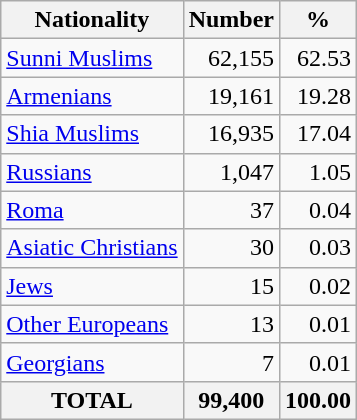<table class="wikitable sortable">
<tr>
<th>Nationality</th>
<th>Number</th>
<th>%</th>
</tr>
<tr>
<td><a href='#'>Sunni Muslims</a></td>
<td align="right">62,155</td>
<td align="right">62.53</td>
</tr>
<tr>
<td><a href='#'>Armenians</a></td>
<td align="right">19,161</td>
<td align="right">19.28</td>
</tr>
<tr>
<td><a href='#'>Shia Muslims</a></td>
<td align="right">16,935</td>
<td align="right">17.04</td>
</tr>
<tr>
<td><a href='#'>Russians</a></td>
<td align="right">1,047</td>
<td align="right">1.05</td>
</tr>
<tr>
<td><a href='#'>Roma</a></td>
<td align="right">37</td>
<td align="right">0.04</td>
</tr>
<tr>
<td><a href='#'>Asiatic Christians</a></td>
<td align="right">30</td>
<td align="right">0.03</td>
</tr>
<tr>
<td><a href='#'>Jews</a></td>
<td align="right">15</td>
<td align="right">0.02</td>
</tr>
<tr>
<td><a href='#'>Other Europeans</a></td>
<td align="right">13</td>
<td align="right">0.01</td>
</tr>
<tr>
<td><a href='#'>Georgians</a></td>
<td align="right">7</td>
<td align="right">0.01</td>
</tr>
<tr>
<th>TOTAL</th>
<th>99,400</th>
<th>100.00</th>
</tr>
</table>
